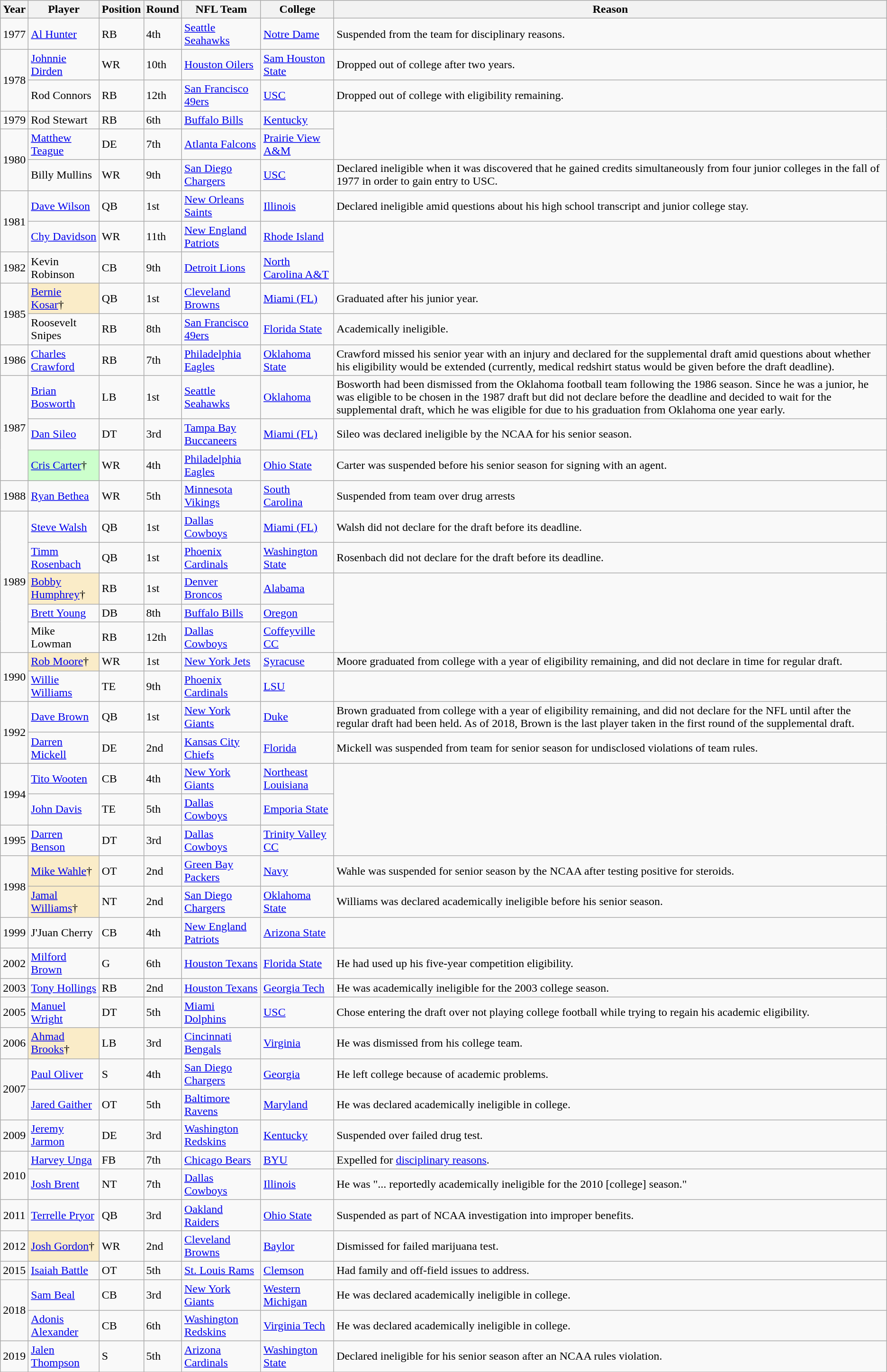<table class="wikitable sortable" width="auto">
<tr>
<th>Year</th>
<th>Player</th>
<th>Position</th>
<th>Round</th>
<th>NFL Team</th>
<th>College</th>
<th>Reason</th>
</tr>
<tr>
<td align=center>1977</td>
<td><a href='#'>Al Hunter</a></td>
<td>RB</td>
<td>4th</td>
<td><a href='#'>Seattle Seahawks</a></td>
<td><a href='#'>Notre Dame</a></td>
<td>Suspended from the team for disciplinary reasons.</td>
</tr>
<tr>
<td rowspan="2" align="center">1978</td>
<td><a href='#'>Johnnie Dirden</a></td>
<td>WR</td>
<td>10th</td>
<td><a href='#'>Houston Oilers</a></td>
<td><a href='#'>Sam Houston State</a></td>
<td>Dropped out of college after two years.</td>
</tr>
<tr>
<td>Rod Connors</td>
<td>RB</td>
<td>12th</td>
<td><a href='#'>San Francisco 49ers</a></td>
<td><a href='#'>USC</a></td>
<td>Dropped out of college with eligibility remaining.</td>
</tr>
<tr>
<td align=center>1979</td>
<td>Rod Stewart</td>
<td>RB</td>
<td>6th</td>
<td><a href='#'>Buffalo Bills</a></td>
<td><a href='#'>Kentucky</a></td>
</tr>
<tr>
<td rowspan="2" align="center">1980</td>
<td><a href='#'>Matthew Teague</a></td>
<td>DE</td>
<td>7th</td>
<td><a href='#'>Atlanta Falcons</a></td>
<td><a href='#'>Prairie View A&M</a></td>
</tr>
<tr>
<td>Billy Mullins</td>
<td>WR</td>
<td>9th</td>
<td><a href='#'>San Diego Chargers</a></td>
<td><a href='#'>USC</a></td>
<td>Declared ineligible when it was discovered that he gained credits simultaneously from four junior colleges in the fall of 1977 in order to gain entry to USC.</td>
</tr>
<tr>
<td rowspan="2" align="center">1981</td>
<td><a href='#'>Dave Wilson</a></td>
<td>QB</td>
<td>1st</td>
<td><a href='#'>New Orleans Saints</a></td>
<td><a href='#'>Illinois</a></td>
<td>Declared ineligible amid questions about his high school transcript and junior college stay.</td>
</tr>
<tr>
<td><a href='#'>Chy Davidson</a></td>
<td>WR</td>
<td>11th</td>
<td><a href='#'>New England Patriots</a></td>
<td><a href='#'>Rhode Island</a></td>
</tr>
<tr>
<td align=center>1982</td>
<td>Kevin Robinson</td>
<td>CB</td>
<td>9th</td>
<td><a href='#'>Detroit Lions</a></td>
<td><a href='#'>North Carolina A&T</a></td>
</tr>
<tr>
<td rowspan="2" align="center">1985</td>
<td bgcolor="#faecc8"><a href='#'>Bernie Kosar</a>†</td>
<td>QB</td>
<td>1st</td>
<td><a href='#'>Cleveland Browns</a></td>
<td><a href='#'>Miami (FL)</a></td>
<td>Graduated after his junior year.</td>
</tr>
<tr>
<td>Roosevelt Snipes</td>
<td>RB</td>
<td>8th</td>
<td><a href='#'>San Francisco 49ers</a></td>
<td><a href='#'>Florida State</a></td>
<td>Academically ineligible.</td>
</tr>
<tr>
<td align=center>1986</td>
<td><a href='#'>Charles Crawford</a></td>
<td>RB</td>
<td>7th</td>
<td><a href='#'>Philadelphia Eagles</a></td>
<td><a href='#'>Oklahoma State</a></td>
<td>Crawford missed his senior year with an injury and declared for the supplemental draft amid questions about whether his eligibility would be extended (currently, medical redshirt status would be given before the draft deadline).</td>
</tr>
<tr>
<td rowspan="3" align="center">1987</td>
<td><a href='#'>Brian Bosworth</a></td>
<td>LB</td>
<td>1st</td>
<td><a href='#'>Seattle Seahawks</a></td>
<td><a href='#'>Oklahoma</a></td>
<td>Bosworth had been dismissed from the Oklahoma football team following the 1986 season. Since he was a junior, he was eligible to be chosen in the 1987 draft but did not declare before the deadline and decided to wait for the supplemental draft, which he was eligible for due to his graduation from Oklahoma one year early.</td>
</tr>
<tr>
<td><a href='#'>Dan Sileo</a></td>
<td>DT</td>
<td>3rd</td>
<td><a href='#'>Tampa Bay Buccaneers</a></td>
<td><a href='#'>Miami (FL)</a></td>
<td>Sileo was declared ineligible by the NCAA for his senior season.</td>
</tr>
<tr>
<td bgcolor="#CCFFCC"><a href='#'>Cris Carter</a>†</td>
<td>WR</td>
<td>4th</td>
<td><a href='#'>Philadelphia Eagles</a></td>
<td><a href='#'>Ohio State</a></td>
<td>Carter was suspended before his senior season for signing with an agent.</td>
</tr>
<tr>
<td align=center>1988</td>
<td><a href='#'>Ryan Bethea</a></td>
<td>WR</td>
<td>5th</td>
<td><a href='#'>Minnesota Vikings</a></td>
<td><a href='#'>South Carolina</a></td>
<td>Suspended from team over drug arrests</td>
</tr>
<tr>
<td rowspan="5" align="center">1989</td>
<td><a href='#'>Steve Walsh</a></td>
<td>QB</td>
<td>1st</td>
<td><a href='#'>Dallas Cowboys</a></td>
<td><a href='#'>Miami (FL)</a></td>
<td>Walsh did not declare for the draft before its deadline.</td>
</tr>
<tr>
<td><a href='#'>Timm Rosenbach</a></td>
<td>QB</td>
<td>1st</td>
<td><a href='#'>Phoenix Cardinals</a></td>
<td><a href='#'>Washington State</a></td>
<td>Rosenbach did not declare for the draft before its deadline.</td>
</tr>
<tr>
<td bgcolor="#faecc8"><a href='#'>Bobby Humphrey</a>†</td>
<td>RB</td>
<td>1st</td>
<td><a href='#'>Denver Broncos</a></td>
<td><a href='#'>Alabama</a></td>
</tr>
<tr>
<td><a href='#'>Brett Young</a></td>
<td>DB</td>
<td>8th</td>
<td><a href='#'>Buffalo Bills</a></td>
<td><a href='#'>Oregon</a></td>
</tr>
<tr>
<td>Mike Lowman</td>
<td>RB</td>
<td>12th</td>
<td><a href='#'>Dallas Cowboys</a></td>
<td><a href='#'>Coffeyville CC</a></td>
</tr>
<tr>
<td rowspan="2" align="center">1990</td>
<td bgcolor="#faecc8"><a href='#'>Rob Moore</a>†</td>
<td>WR</td>
<td>1st</td>
<td><a href='#'>New York Jets</a></td>
<td><a href='#'>Syracuse</a></td>
<td>Moore graduated from college with a year of eligibility remaining, and did not declare in time for regular draft.</td>
</tr>
<tr>
<td><a href='#'>Willie Williams</a></td>
<td>TE</td>
<td>9th</td>
<td><a href='#'>Phoenix Cardinals</a></td>
<td><a href='#'>LSU</a></td>
</tr>
<tr>
<td rowspan="2" align="center">1992</td>
<td><a href='#'>Dave Brown</a></td>
<td>QB</td>
<td>1st</td>
<td><a href='#'>New York Giants</a></td>
<td><a href='#'>Duke</a></td>
<td>Brown graduated from college with a year of eligibility remaining, and did not declare for the NFL until after the regular draft had been held. As of 2018, Brown is the last player taken in the first round of the supplemental draft.</td>
</tr>
<tr>
<td><a href='#'>Darren Mickell</a></td>
<td>DE</td>
<td>2nd</td>
<td><a href='#'>Kansas City Chiefs</a></td>
<td><a href='#'>Florida</a></td>
<td>Mickell was suspended from team for senior season for undisclosed violations of team rules.</td>
</tr>
<tr>
<td rowspan="2" align="center">1994</td>
<td><a href='#'>Tito Wooten</a></td>
<td>CB</td>
<td>4th</td>
<td><a href='#'>New York Giants</a></td>
<td><a href='#'>Northeast Louisiana</a></td>
</tr>
<tr>
<td><a href='#'>John Davis</a></td>
<td>TE</td>
<td>5th</td>
<td><a href='#'>Dallas Cowboys</a></td>
<td><a href='#'>Emporia State</a></td>
</tr>
<tr>
<td align=center>1995</td>
<td><a href='#'>Darren Benson</a></td>
<td>DT</td>
<td>3rd</td>
<td><a href='#'>Dallas Cowboys</a></td>
<td><a href='#'>Trinity Valley CC</a></td>
</tr>
<tr>
<td rowspan="2" align="center">1998</td>
<td bgcolor="#faecc8"><a href='#'>Mike Wahle</a>†</td>
<td>OT</td>
<td>2nd</td>
<td><a href='#'>Green Bay Packers</a></td>
<td><a href='#'>Navy</a></td>
<td>Wahle was suspended for senior season by the NCAA after testing positive for steroids.</td>
</tr>
<tr>
<td bgcolor="#faecc8"><a href='#'>Jamal Williams</a>†</td>
<td>NT</td>
<td>2nd</td>
<td><a href='#'>San Diego Chargers</a></td>
<td><a href='#'>Oklahoma State</a></td>
<td>Williams was declared academically ineligible before his senior season.</td>
</tr>
<tr>
<td align=center>1999</td>
<td>J'Juan Cherry</td>
<td>CB</td>
<td>4th</td>
<td><a href='#'>New England Patriots</a></td>
<td><a href='#'>Arizona State</a></td>
<td></td>
</tr>
<tr>
<td align=center>2002</td>
<td><a href='#'>Milford Brown</a></td>
<td>G</td>
<td>6th</td>
<td><a href='#'>Houston Texans</a></td>
<td><a href='#'>Florida State</a></td>
<td>He had used up his five-year competition eligibility.</td>
</tr>
<tr>
<td align=center>2003</td>
<td><a href='#'>Tony Hollings</a></td>
<td>RB</td>
<td>2nd</td>
<td><a href='#'>Houston Texans</a></td>
<td><a href='#'>Georgia Tech</a></td>
<td>He was academically ineligible for the 2003 college season.</td>
</tr>
<tr>
<td align=center>2005</td>
<td><a href='#'>Manuel Wright</a></td>
<td>DT</td>
<td>5th</td>
<td><a href='#'>Miami Dolphins</a></td>
<td><a href='#'>USC</a></td>
<td>Chose entering the draft over not playing college football while trying to regain his academic eligibility.</td>
</tr>
<tr>
<td align=center>2006</td>
<td bgcolor="#faecc8"><a href='#'>Ahmad Brooks</a>†</td>
<td>LB</td>
<td>3rd</td>
<td><a href='#'>Cincinnati Bengals</a></td>
<td><a href='#'>Virginia</a></td>
<td>He was dismissed from his college team.</td>
</tr>
<tr>
<td rowspan="2" align="center">2007</td>
<td><a href='#'>Paul Oliver</a></td>
<td>S</td>
<td>4th</td>
<td><a href='#'>San Diego Chargers</a></td>
<td><a href='#'>Georgia</a></td>
<td>He left college because of academic problems.</td>
</tr>
<tr>
<td><a href='#'>Jared Gaither</a></td>
<td>OT</td>
<td>5th</td>
<td><a href='#'>Baltimore Ravens</a></td>
<td><a href='#'>Maryland</a></td>
<td>He was declared academically ineligible in college.</td>
</tr>
<tr>
<td align=center>2009</td>
<td><a href='#'>Jeremy Jarmon</a></td>
<td>DE</td>
<td>3rd</td>
<td><a href='#'>Washington Redskins</a></td>
<td><a href='#'>Kentucky</a></td>
<td>Suspended over failed drug test.</td>
</tr>
<tr>
<td rowspan="2" align="center">2010</td>
<td><a href='#'>Harvey Unga</a></td>
<td>FB</td>
<td>7th</td>
<td><a href='#'>Chicago Bears</a></td>
<td><a href='#'>BYU</a></td>
<td>Expelled for <a href='#'>disciplinary reasons</a>.</td>
</tr>
<tr>
<td><a href='#'>Josh Brent</a></td>
<td>NT</td>
<td>7th</td>
<td><a href='#'>Dallas Cowboys</a></td>
<td><a href='#'>Illinois</a></td>
<td>He was "... reportedly academically ineligible for the 2010 [college] season."</td>
</tr>
<tr>
<td align=center>2011</td>
<td><a href='#'>Terrelle Pryor</a></td>
<td>QB</td>
<td>3rd</td>
<td><a href='#'>Oakland Raiders</a></td>
<td><a href='#'>Ohio State</a></td>
<td>Suspended as part of NCAA investigation into improper benefits.</td>
</tr>
<tr>
<td align=center>2012</td>
<td bgcolor="#faecc8"><a href='#'>Josh Gordon</a>†</td>
<td>WR</td>
<td>2nd</td>
<td><a href='#'>Cleveland Browns</a></td>
<td><a href='#'>Baylor</a></td>
<td>Dismissed for failed marijuana test.</td>
</tr>
<tr>
<td align=center>2015</td>
<td><a href='#'>Isaiah Battle</a></td>
<td>OT</td>
<td>5th</td>
<td><a href='#'>St. Louis Rams</a></td>
<td><a href='#'>Clemson</a></td>
<td>Had family and off-field issues to address.</td>
</tr>
<tr>
<td rowspan="2" align="center">2018</td>
<td><a href='#'>Sam Beal</a></td>
<td>CB</td>
<td>3rd</td>
<td><a href='#'>New York Giants</a></td>
<td><a href='#'>Western Michigan</a></td>
<td>He was declared academically ineligible in college.</td>
</tr>
<tr>
<td><a href='#'>Adonis Alexander</a></td>
<td>CB</td>
<td>6th</td>
<td><a href='#'>Washington Redskins</a></td>
<td><a href='#'>Virginia Tech</a></td>
<td>He was declared academically ineligible in college.</td>
</tr>
<tr>
<td align=center>2019</td>
<td><a href='#'>Jalen Thompson</a></td>
<td>S</td>
<td>5th</td>
<td><a href='#'>Arizona Cardinals</a></td>
<td><a href='#'>Washington State</a></td>
<td>Declared ineligible for his senior season after an NCAA rules violation.</td>
</tr>
<tr>
</tr>
</table>
